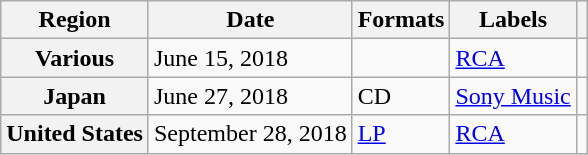<table class="wikitable plainrowheaders">
<tr>
<th scope="col">Region</th>
<th scope="col">Date</th>
<th scope="col">Formats</th>
<th scope="col">Labels</th>
<th scope="col"></th>
</tr>
<tr>
<th scope="row">Various</th>
<td>June 15, 2018</td>
<td></td>
<td><a href='#'>RCA</a></td>
<td align="center"></td>
</tr>
<tr>
<th scope="row">Japan</th>
<td>June 27, 2018</td>
<td>CD</td>
<td><a href='#'>Sony Music</a></td>
<td align="center"></td>
</tr>
<tr>
<th scope="row">United States</th>
<td>September 28, 2018</td>
<td><a href='#'>LP</a></td>
<td><a href='#'>RCA</a></td>
<td align="center"></td>
</tr>
</table>
